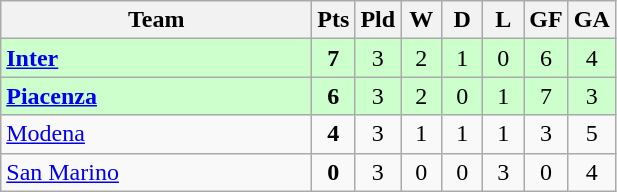<table class="wikitable" style="text-align:center;">
<tr>
<th width=200>Team</th>
<th width=20>Pts</th>
<th width=20>Pld</th>
<th width=20>W</th>
<th width=20>D</th>
<th width=20>L</th>
<th width=20>GF</th>
<th width=20>GA</th>
</tr>
<tr style="background:#ccffcc">
<td style="text-align:left"> <strong><a href='#'>Inter</a></strong></td>
<td><strong>7</strong></td>
<td>3</td>
<td>2</td>
<td>1</td>
<td>0</td>
<td>6</td>
<td>4</td>
</tr>
<tr style="background:#ccffcc">
<td style="text-align:left"> <strong><a href='#'>Piacenza</a></strong></td>
<td><strong>6</strong></td>
<td>3</td>
<td>2</td>
<td>0</td>
<td>1</td>
<td>7</td>
<td>3</td>
</tr>
<tr>
<td style="text-align:left"> <a href='#'>Modena</a></td>
<td><strong>4</strong></td>
<td>3</td>
<td>1</td>
<td>1</td>
<td>1</td>
<td>3</td>
<td>5</td>
</tr>
<tr>
<td style="text-align:left"> <a href='#'>San Marino</a></td>
<td><strong>0</strong></td>
<td>3</td>
<td>0</td>
<td>0</td>
<td>3</td>
<td>0</td>
<td>4</td>
</tr>
</table>
